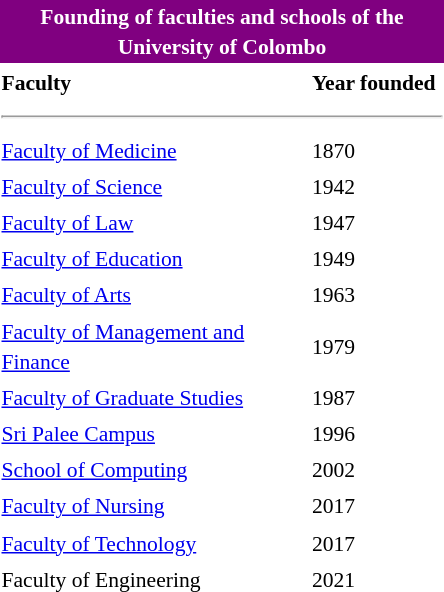<table class="toccolours" style="float:right; margin-left:1em; font-size:90%; line-height:1.4em; width:300px;">
<tr>
<th colspan="2" style="background:purple; color:white; font-weight:bold"><strong>Founding of faculties and schools of the University of Colombo</strong></th>
</tr>
<tr>
<td><strong>Faculty</strong></td>
<td><strong>Year founded</strong></td>
</tr>
<tr>
<td colspan="2"><hr></td>
</tr>
<tr>
<td><a href='#'>Faculty of Medicine</a></td>
<td>1870</td>
</tr>
<tr>
<td><a href='#'>Faculty of Science</a></td>
<td>1942</td>
</tr>
<tr>
<td><a href='#'>Faculty of Law</a></td>
<td>1947</td>
</tr>
<tr>
<td><a href='#'>Faculty of Education</a></td>
<td>1949</td>
</tr>
<tr>
<td><a href='#'>Faculty of Arts</a></td>
<td>1963</td>
</tr>
<tr>
<td><a href='#'>Faculty of Management and Finance</a></td>
<td>1979</td>
</tr>
<tr>
<td><a href='#'>Faculty of Graduate Studies</a></td>
<td>1987</td>
</tr>
<tr>
<td><a href='#'>Sri Palee Campus</a></td>
<td>1996</td>
</tr>
<tr>
<td><a href='#'>School of Computing</a></td>
<td>2002</td>
</tr>
<tr>
<td><a href='#'>Faculty of Nursing</a></td>
<td>2017</td>
</tr>
<tr>
<td><a href='#'>Faculty of Technology</a></td>
<td>2017</td>
</tr>
<tr>
<td>Faculty of Engineering</td>
<td>2021</td>
</tr>
</table>
